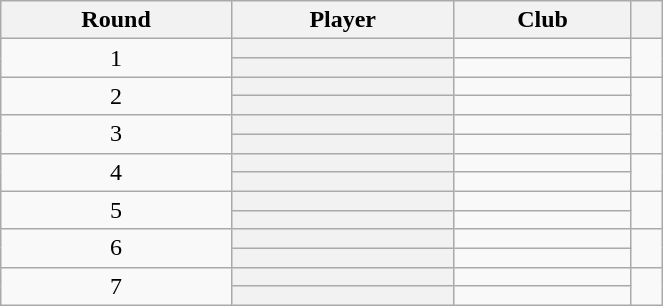<table class="wikitable plainrowheaders sortable" style="text-align:center; width:35%">
<tr>
<th>Round</th>
<th>Player</th>
<th>Club</th>
<th class=unsortable></th>
</tr>
<tr>
<td rowspan=2>1</td>
<th scope=row></th>
<td align=left></td>
<td rowspan=2></td>
</tr>
<tr>
<th scope=row><strong></strong></th>
<td align=left></td>
</tr>
<tr>
<td rowspan=2>2</td>
<th scope=row></th>
<td align=left></td>
<td rowspan=2></td>
</tr>
<tr>
<th scope=row></th>
<td align=left></td>
</tr>
<tr>
<td rowspan=2>3</td>
<th scope=row></th>
<td align=left></td>
<td rowspan=2></td>
</tr>
<tr>
<th scope=row></th>
<td align=left></td>
</tr>
<tr>
<td rowspan=2>4</td>
<th scope=row></th>
<td align=left></td>
<td rowspan=2></td>
</tr>
<tr>
<th scope=row></th>
<td align=left></td>
</tr>
<tr>
<td rowspan=2>5</td>
<th scope=row></th>
<td align=left></td>
<td rowspan=2></td>
</tr>
<tr>
<th scope=row></th>
<td align=left></td>
</tr>
<tr>
<td rowspan=2>6</td>
<th scope=row></th>
<td align=left></td>
<td rowspan=2></td>
</tr>
<tr>
<th scope=row></th>
<td align=left></td>
</tr>
<tr>
<td rowspan=2>7</td>
<th scope=row></th>
<td align=left></td>
<td rowspan=2></td>
</tr>
<tr>
<th scope=row></th>
<td align=left></td>
</tr>
</table>
